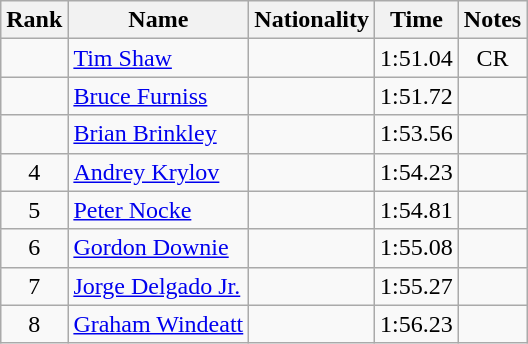<table class="wikitable sortable" style="text-align:center">
<tr>
<th>Rank</th>
<th>Name</th>
<th>Nationality</th>
<th>Time</th>
<th>Notes</th>
</tr>
<tr>
<td></td>
<td align=left><a href='#'>Tim Shaw</a></td>
<td align=left></td>
<td>1:51.04</td>
<td>CR</td>
</tr>
<tr>
<td></td>
<td align=left><a href='#'>Bruce Furniss</a></td>
<td align=left></td>
<td>1:51.72</td>
<td></td>
</tr>
<tr>
<td></td>
<td align=left><a href='#'>Brian Brinkley</a></td>
<td align=left></td>
<td>1:53.56</td>
<td></td>
</tr>
<tr>
<td>4</td>
<td align=left><a href='#'>Andrey Krylov</a></td>
<td align=left></td>
<td>1:54.23</td>
<td></td>
</tr>
<tr>
<td>5</td>
<td align=left><a href='#'>Peter Nocke</a></td>
<td align=left></td>
<td>1:54.81</td>
<td></td>
</tr>
<tr>
<td>6</td>
<td align=left><a href='#'>Gordon Downie</a></td>
<td align=left></td>
<td>1:55.08</td>
<td></td>
</tr>
<tr>
<td>7</td>
<td align=left><a href='#'>Jorge Delgado Jr.</a></td>
<td align=left></td>
<td>1:55.27</td>
<td></td>
</tr>
<tr>
<td>8</td>
<td align=left><a href='#'>Graham Windeatt</a></td>
<td align=left></td>
<td>1:56.23</td>
<td></td>
</tr>
</table>
